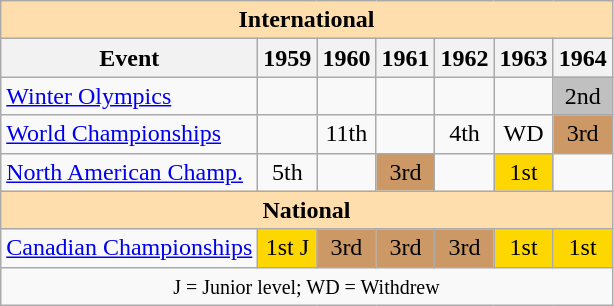<table class="wikitable" style="text-align:center">
<tr>
<th style="background-color: #ffdead; " colspan=7 align=center>International</th>
</tr>
<tr>
<th>Event</th>
<th>1959</th>
<th>1960</th>
<th>1961</th>
<th>1962</th>
<th>1963</th>
<th>1964</th>
</tr>
<tr>
<td align=left><a href='#'>Winter Olympics</a></td>
<td></td>
<td></td>
<td></td>
<td></td>
<td></td>
<td bgcolor=silver>2nd</td>
</tr>
<tr>
<td align=left><a href='#'>World Championships</a></td>
<td></td>
<td>11th</td>
<td></td>
<td>4th</td>
<td>WD</td>
<td bgcolor=cc9966>3rd</td>
</tr>
<tr>
<td align=left><a href='#'>North American Champ.</a></td>
<td>5th</td>
<td></td>
<td bgcolor=cc9966>3rd</td>
<td></td>
<td bgcolor=gold>1st</td>
<td></td>
</tr>
<tr>
<th style="background-color: #ffdead; " colspan=7 align=center>National</th>
</tr>
<tr>
<td align=left><a href='#'>Canadian Championships</a></td>
<td bgcolor=gold>1st J</td>
<td bgcolor=cc9966>3rd</td>
<td bgcolor=cc9966>3rd</td>
<td bgcolor=cc9966>3rd</td>
<td bgcolor=gold>1st</td>
<td bgcolor=gold>1st</td>
</tr>
<tr>
<td colspan=7 align=center><small> J = Junior level; WD = Withdrew </small></td>
</tr>
</table>
